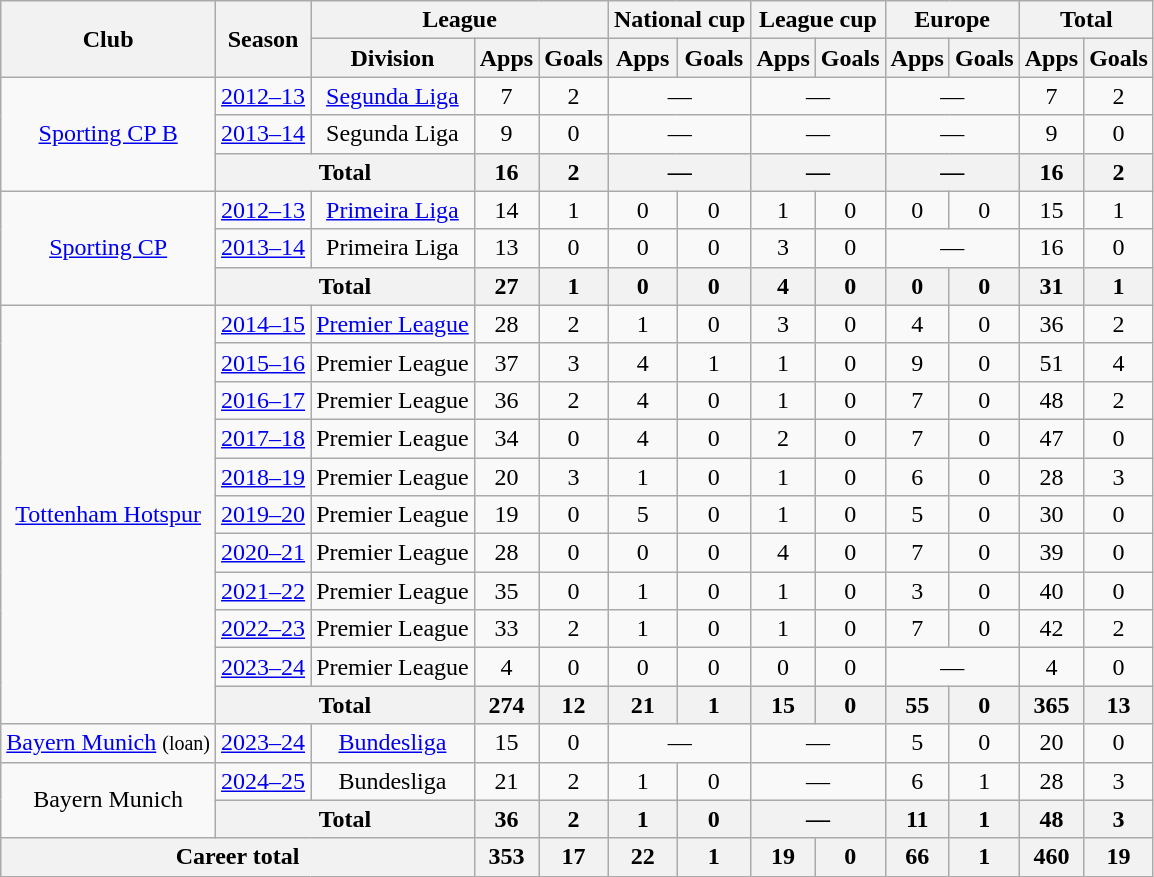<table class="wikitable" style="text-align: center;">
<tr>
<th rowspan="2">Club</th>
<th rowspan="2">Season</th>
<th colspan="3">League</th>
<th colspan="2">National cup</th>
<th colspan="2">League cup</th>
<th colspan="2">Europe</th>
<th colspan="2">Total</th>
</tr>
<tr>
<th>Division</th>
<th>Apps</th>
<th>Goals</th>
<th>Apps</th>
<th>Goals</th>
<th>Apps</th>
<th>Goals</th>
<th>Apps</th>
<th>Goals</th>
<th>Apps</th>
<th>Goals</th>
</tr>
<tr>
<td rowspan="3"><a href='#'>Sporting CP B</a></td>
<td><a href='#'>2012–13</a></td>
<td><a href='#'>Segunda Liga</a></td>
<td>7</td>
<td>2</td>
<td colspan="2">—</td>
<td colspan="2">—</td>
<td colspan="2">—</td>
<td>7</td>
<td>2</td>
</tr>
<tr>
<td><a href='#'>2013–14</a></td>
<td>Segunda Liga</td>
<td>9</td>
<td>0</td>
<td colspan="2">—</td>
<td colspan="2">—</td>
<td colspan="2">—</td>
<td>9</td>
<td>0</td>
</tr>
<tr>
<th colspan="2">Total</th>
<th>16</th>
<th>2</th>
<th colspan="2">—</th>
<th colspan="2">—</th>
<th colspan="2">—</th>
<th>16</th>
<th>2</th>
</tr>
<tr>
<td rowspan="3"><a href='#'>Sporting CP</a></td>
<td><a href='#'>2012–13</a></td>
<td><a href='#'>Primeira Liga</a></td>
<td>14</td>
<td>1</td>
<td>0</td>
<td>0</td>
<td>1</td>
<td>0</td>
<td>0</td>
<td>0</td>
<td>15</td>
<td>1</td>
</tr>
<tr>
<td><a href='#'>2013–14</a></td>
<td>Primeira Liga</td>
<td>13</td>
<td>0</td>
<td>0</td>
<td>0</td>
<td>3</td>
<td>0</td>
<td colspan="2">—</td>
<td>16</td>
<td>0</td>
</tr>
<tr>
<th colspan="2">Total</th>
<th>27</th>
<th>1</th>
<th>0</th>
<th>0</th>
<th>4</th>
<th>0</th>
<th>0</th>
<th>0</th>
<th>31</th>
<th>1</th>
</tr>
<tr>
<td rowspan="11"><a href='#'>Tottenham Hotspur</a></td>
<td><a href='#'>2014–15</a></td>
<td><a href='#'>Premier League</a></td>
<td>28</td>
<td>2</td>
<td>1</td>
<td>0</td>
<td>3</td>
<td>0</td>
<td>4</td>
<td>0</td>
<td>36</td>
<td>2</td>
</tr>
<tr>
<td><a href='#'>2015–16</a></td>
<td>Premier League</td>
<td>37</td>
<td>3</td>
<td>4</td>
<td>1</td>
<td>1</td>
<td>0</td>
<td>9</td>
<td>0</td>
<td>51</td>
<td>4</td>
</tr>
<tr>
<td><a href='#'>2016–17</a></td>
<td>Premier League</td>
<td>36</td>
<td>2</td>
<td>4</td>
<td>0</td>
<td>1</td>
<td>0</td>
<td>7</td>
<td>0</td>
<td>48</td>
<td>2</td>
</tr>
<tr>
<td><a href='#'>2017–18</a></td>
<td>Premier League</td>
<td>34</td>
<td>0</td>
<td>4</td>
<td>0</td>
<td>2</td>
<td>0</td>
<td>7</td>
<td>0</td>
<td>47</td>
<td>0</td>
</tr>
<tr>
<td><a href='#'>2018–19</a></td>
<td>Premier League</td>
<td>20</td>
<td>3</td>
<td>1</td>
<td>0</td>
<td>1</td>
<td>0</td>
<td>6</td>
<td>0</td>
<td>28</td>
<td>3</td>
</tr>
<tr>
<td><a href='#'>2019–20</a></td>
<td>Premier League</td>
<td>19</td>
<td>0</td>
<td>5</td>
<td>0</td>
<td>1</td>
<td>0</td>
<td>5</td>
<td>0</td>
<td>30</td>
<td>0</td>
</tr>
<tr>
<td><a href='#'>2020–21</a></td>
<td>Premier League</td>
<td>28</td>
<td>0</td>
<td>0</td>
<td>0</td>
<td>4</td>
<td>0</td>
<td>7</td>
<td>0</td>
<td>39</td>
<td>0</td>
</tr>
<tr>
<td><a href='#'>2021–22</a></td>
<td>Premier League</td>
<td>35</td>
<td>0</td>
<td>1</td>
<td>0</td>
<td>1</td>
<td>0</td>
<td>3</td>
<td>0</td>
<td>40</td>
<td>0</td>
</tr>
<tr>
<td><a href='#'>2022–23</a></td>
<td>Premier League</td>
<td>33</td>
<td>2</td>
<td>1</td>
<td>0</td>
<td>1</td>
<td>0</td>
<td>7</td>
<td>0</td>
<td>42</td>
<td>2</td>
</tr>
<tr>
<td><a href='#'>2023–24</a></td>
<td>Premier League</td>
<td>4</td>
<td>0</td>
<td>0</td>
<td>0</td>
<td>0</td>
<td>0</td>
<td colspan="2">—</td>
<td>4</td>
<td>0</td>
</tr>
<tr>
<th colspan="2">Total</th>
<th>274</th>
<th>12</th>
<th>21</th>
<th>1</th>
<th>15</th>
<th>0</th>
<th>55</th>
<th>0</th>
<th>365</th>
<th>13</th>
</tr>
<tr>
<td><a href='#'>Bayern Munich</a> <small>(loan)</small></td>
<td><a href='#'>2023–24</a></td>
<td><a href='#'>Bundesliga</a></td>
<td>15</td>
<td>0</td>
<td colspan="2">—</td>
<td colspan="2">—</td>
<td>5</td>
<td>0</td>
<td>20</td>
<td>0</td>
</tr>
<tr>
<td rowspan="2">Bayern Munich</td>
<td><a href='#'>2024–25</a></td>
<td>Bundesliga</td>
<td>21</td>
<td>2</td>
<td>1</td>
<td>0</td>
<td colspan="2">—</td>
<td>6</td>
<td>1</td>
<td>28</td>
<td>3</td>
</tr>
<tr>
<th colspan="2">Total</th>
<th>36</th>
<th>2</th>
<th>1</th>
<th>0</th>
<th colspan="2">—</th>
<th>11</th>
<th>1</th>
<th>48</th>
<th>3</th>
</tr>
<tr>
<th colspan="3">Career total</th>
<th>353</th>
<th>17</th>
<th>22</th>
<th>1</th>
<th>19</th>
<th>0</th>
<th>66</th>
<th>1</th>
<th>460</th>
<th>19</th>
</tr>
</table>
